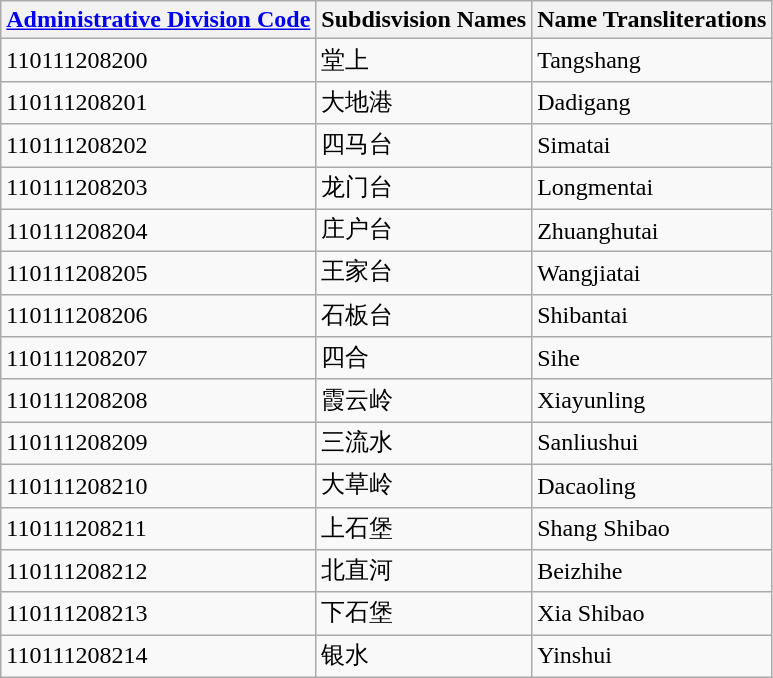<table class="wikitable sortable">
<tr>
<th><a href='#'>Administrative Division Code</a></th>
<th>Subdisvision Names</th>
<th>Name Transliterations</th>
</tr>
<tr>
<td>110111208200</td>
<td>堂上</td>
<td>Tangshang</td>
</tr>
<tr>
<td>110111208201</td>
<td>大地港</td>
<td>Dadigang</td>
</tr>
<tr>
<td>110111208202</td>
<td>四马台</td>
<td>Simatai</td>
</tr>
<tr>
<td>110111208203</td>
<td>龙门台</td>
<td>Longmentai</td>
</tr>
<tr>
<td>110111208204</td>
<td>庄户台</td>
<td>Zhuanghutai</td>
</tr>
<tr>
<td>110111208205</td>
<td>王家台</td>
<td>Wangjiatai</td>
</tr>
<tr>
<td>110111208206</td>
<td>石板台</td>
<td>Shibantai</td>
</tr>
<tr>
<td>110111208207</td>
<td>四合</td>
<td>Sihe</td>
</tr>
<tr>
<td>110111208208</td>
<td>霞云岭</td>
<td>Xiayunling</td>
</tr>
<tr>
<td>110111208209</td>
<td>三流水</td>
<td>Sanliushui</td>
</tr>
<tr>
<td>110111208210</td>
<td>大草岭</td>
<td>Dacaoling</td>
</tr>
<tr>
<td>110111208211</td>
<td>上石堡</td>
<td>Shang Shibao</td>
</tr>
<tr>
<td>110111208212</td>
<td>北直河</td>
<td>Beizhihe</td>
</tr>
<tr>
<td>110111208213</td>
<td>下石堡</td>
<td>Xia Shibao</td>
</tr>
<tr>
<td>110111208214</td>
<td>银水</td>
<td>Yinshui</td>
</tr>
</table>
